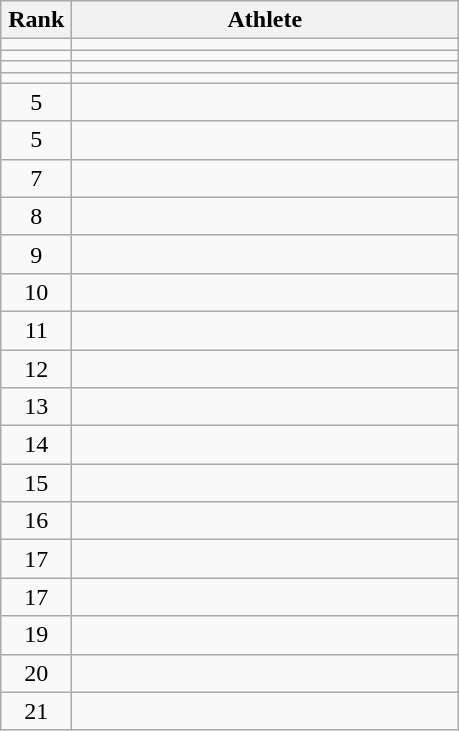<table class="wikitable" style="text-align: center;">
<tr>
<th width=40>Rank</th>
<th width=250>Athlete</th>
</tr>
<tr>
<td></td>
<td align="left"></td>
</tr>
<tr>
<td></td>
<td align="left"></td>
</tr>
<tr>
<td></td>
<td align="left"></td>
</tr>
<tr>
<td></td>
<td align="left"></td>
</tr>
<tr>
<td>5</td>
<td align="left"></td>
</tr>
<tr>
<td>5</td>
<td align="left"></td>
</tr>
<tr>
<td>7</td>
<td align="left"></td>
</tr>
<tr>
<td>8</td>
<td align="left"></td>
</tr>
<tr>
<td>9</td>
<td align="left"></td>
</tr>
<tr>
<td>10</td>
<td align="left"></td>
</tr>
<tr>
<td>11</td>
<td align="left"></td>
</tr>
<tr>
<td>12</td>
<td align="left"></td>
</tr>
<tr>
<td>13</td>
<td align="left"></td>
</tr>
<tr>
<td>14</td>
<td align="left"></td>
</tr>
<tr>
<td>15</td>
<td align="left"></td>
</tr>
<tr>
<td>16</td>
<td align="left"></td>
</tr>
<tr>
<td>17</td>
<td align="left"></td>
</tr>
<tr>
<td>17</td>
<td align="left"></td>
</tr>
<tr>
<td>19</td>
<td align="left"></td>
</tr>
<tr>
<td>20</td>
<td align="left"></td>
</tr>
<tr>
<td>21</td>
<td align="left"></td>
</tr>
</table>
